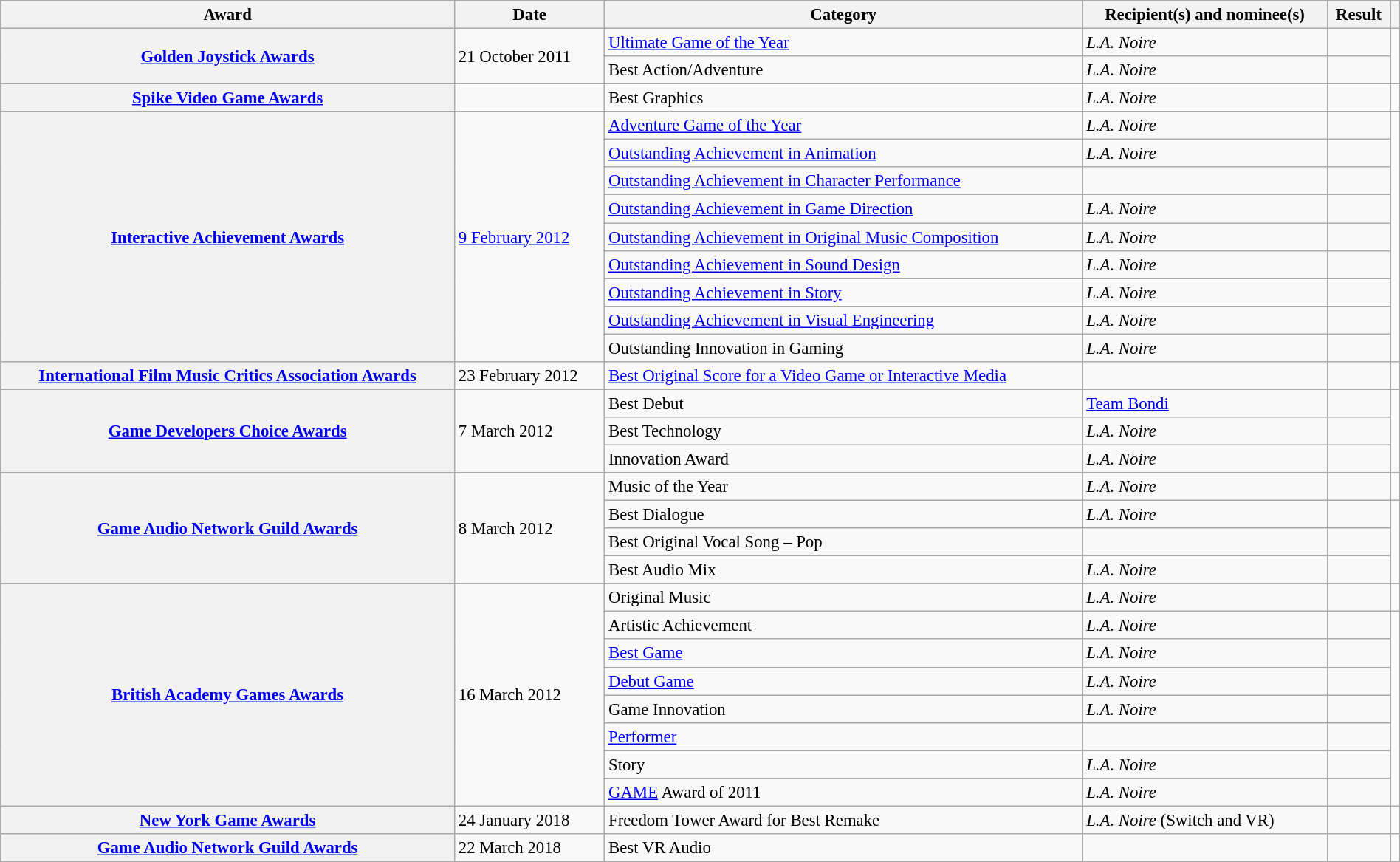<table class="wikitable plainrowheaders sortable" style="font-size: 95%; width: 100%;">
<tr>
<th scope="col">Award</th>
<th scope="col">Date</th>
<th scope="col">Category</th>
<th scope="col">Recipient(s) and nominee(s)</th>
<th scope="col">Result</th>
<th scope="col" class="unsortable"></th>
</tr>
<tr>
<th scope="row" rowspan="2"><a href='#'>Golden Joystick Awards</a></th>
<td rowspan="2">21 October 2011</td>
<td><a href='#'>Ultimate Game of the Year</a></td>
<td><em>L.A. Noire</em></td>
<td></td>
<td style="text-align:center;" rowspan="2"></td>
</tr>
<tr>
<td>Best Action/Adventure</td>
<td><em>L.A. Noire</em></td>
<td></td>
</tr>
<tr>
<th scope="row"><a href='#'>Spike Video Game Awards</a></th>
<td></td>
<td>Best Graphics</td>
<td><em>L.A. Noire</em></td>
<td></td>
<td style="text-align:center;"></td>
</tr>
<tr>
<th scope="row" rowspan="9"><a href='#'>Interactive Achievement Awards</a></th>
<td rowspan="9"><a href='#'>9 February 2012</a></td>
<td><a href='#'>Adventure Game of the Year</a></td>
<td><em>L.A. Noire</em></td>
<td></td>
<td style="text-align:center;" rowspan="9"></td>
</tr>
<tr>
<td><a href='#'>Outstanding Achievement in Animation</a></td>
<td><em>L.A. Noire</em></td>
<td></td>
</tr>
<tr>
<td><a href='#'>Outstanding Achievement in Character Performance</a></td>
<td></td>
<td></td>
</tr>
<tr>
<td><a href='#'>Outstanding Achievement in Game Direction</a></td>
<td><em>L.A. Noire</em></td>
<td></td>
</tr>
<tr>
<td><a href='#'>Outstanding Achievement in Original Music Composition</a></td>
<td><em>L.A. Noire</em></td>
<td></td>
</tr>
<tr>
<td><a href='#'>Outstanding Achievement in Sound Design</a></td>
<td><em>L.A. Noire</em></td>
<td></td>
</tr>
<tr>
<td><a href='#'>Outstanding Achievement in Story</a></td>
<td><em>L.A. Noire</em></td>
<td></td>
</tr>
<tr>
<td><a href='#'>Outstanding Achievement in Visual Engineering</a></td>
<td><em>L.A. Noire</em></td>
<td></td>
</tr>
<tr>
<td>Outstanding Innovation in Gaming</td>
<td><em>L.A. Noire</em></td>
<td></td>
</tr>
<tr>
<th scope="row"><a href='#'>International Film Music Critics Association Awards</a></th>
<td>23 February 2012</td>
<td><a href='#'>Best Original Score for a Video Game or Interactive Media</a></td>
<td></td>
<td></td>
<td style="text-align:center;"></td>
</tr>
<tr>
<th scope="row" rowspan="3"><a href='#'>Game Developers Choice Awards</a></th>
<td rowspan="3">7 March 2012</td>
<td>Best Debut</td>
<td><a href='#'>Team Bondi</a></td>
<td></td>
<td style="text-align:center;" rowspan="3"></td>
</tr>
<tr>
<td>Best Technology</td>
<td><em>L.A. Noire</em></td>
<td></td>
</tr>
<tr>
<td>Innovation Award</td>
<td><em>L.A. Noire</em></td>
<td></td>
</tr>
<tr>
<th scope="row" rowspan="4"><a href='#'>Game Audio Network Guild Awards</a></th>
<td rowspan="4">8 March 2012</td>
<td>Music of the Year</td>
<td><em>L.A. Noire</em></td>
<td></td>
<td style="text-align:center;"></td>
</tr>
<tr>
<td>Best Dialogue</td>
<td><em>L.A. Noire</em></td>
<td></td>
<td style="text-align:center;" rowspan="3"></td>
</tr>
<tr>
<td>Best Original Vocal Song – Pop</td>
<td></td>
<td></td>
</tr>
<tr>
<td>Best Audio Mix</td>
<td><em>L.A. Noire</em></td>
<td></td>
</tr>
<tr>
<th scope="row" rowspan="8"><a href='#'>British Academy Games Awards</a></th>
<td rowspan="8">16 March 2012</td>
<td>Original Music</td>
<td><em>L.A. Noire</em></td>
<td></td>
<td style="text-align:center;"></td>
</tr>
<tr>
<td>Artistic Achievement</td>
<td><em>L.A. Noire</em></td>
<td></td>
<td style="text-align:center;" rowspan="7"></td>
</tr>
<tr>
<td><a href='#'>Best Game</a></td>
<td><em>L.A. Noire</em></td>
<td></td>
</tr>
<tr>
<td><a href='#'>Debut Game</a></td>
<td><em>L.A. Noire</em></td>
<td></td>
</tr>
<tr>
<td>Game Innovation</td>
<td><em>L.A. Noire</em></td>
<td></td>
</tr>
<tr>
<td><a href='#'>Performer</a></td>
<td></td>
<td></td>
</tr>
<tr>
<td>Story</td>
<td><em>L.A. Noire</em></td>
<td></td>
</tr>
<tr>
<td><a href='#'>GAME</a> Award of 2011</td>
<td><em>L.A. Noire</em></td>
<td></td>
</tr>
<tr>
<th scope="row"><a href='#'>New York Game Awards</a></th>
<td>24 January 2018</td>
<td>Freedom Tower Award for Best Remake</td>
<td><em>L.A. Noire</em> (Switch and VR)</td>
<td></td>
<td style="text-align:center;"></td>
</tr>
<tr>
<th scope="row"><a href='#'>Game Audio Network Guild Awards</a></th>
<td>22 March 2018</td>
<td>Best VR Audio</td>
<td></td>
<td></td>
<td style="text-align:center;"></td>
</tr>
</table>
